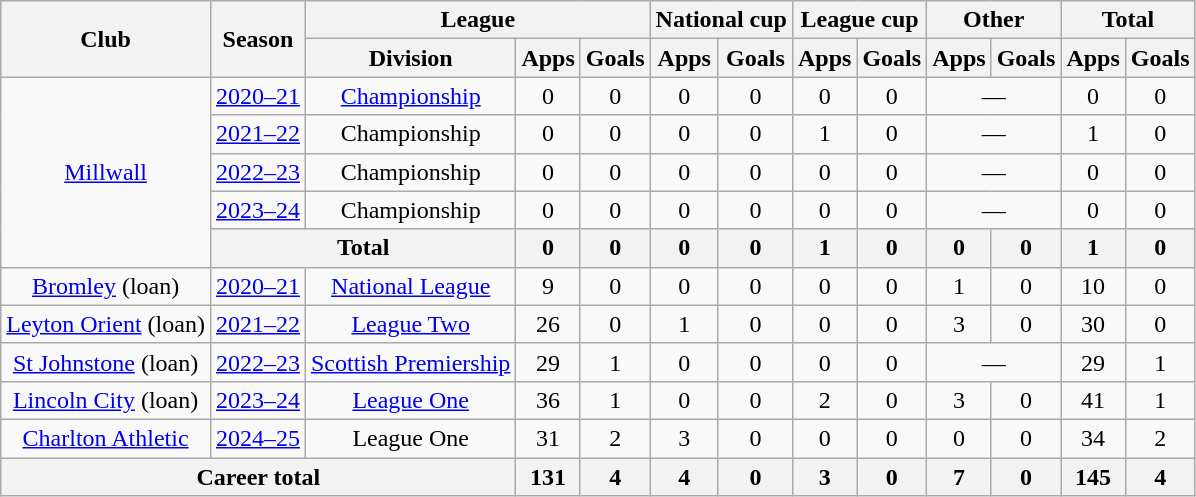<table class="wikitable" style="text-align: center;">
<tr>
<th rowspan="2">Club</th>
<th rowspan="2">Season</th>
<th colspan="3">League</th>
<th colspan="2">National cup</th>
<th colspan="2">League cup</th>
<th colspan="2">Other</th>
<th colspan="2">Total</th>
</tr>
<tr>
<th>Division</th>
<th>Apps</th>
<th>Goals</th>
<th>Apps</th>
<th>Goals</th>
<th>Apps</th>
<th>Goals</th>
<th>Apps</th>
<th>Goals</th>
<th>Apps</th>
<th>Goals</th>
</tr>
<tr>
<td rowspan="5"><a href='#'>Millwall</a></td>
<td><a href='#'>2020–21</a></td>
<td><a href='#'>Championship</a></td>
<td>0</td>
<td>0</td>
<td>0</td>
<td>0</td>
<td>0</td>
<td>0</td>
<td colspan="2">—</td>
<td>0</td>
<td>0</td>
</tr>
<tr>
<td><a href='#'>2021–22</a></td>
<td>Championship</td>
<td>0</td>
<td>0</td>
<td>0</td>
<td>0</td>
<td>1</td>
<td>0</td>
<td colspan="2">—</td>
<td>1</td>
<td>0</td>
</tr>
<tr>
<td><a href='#'>2022–23</a></td>
<td>Championship</td>
<td>0</td>
<td>0</td>
<td>0</td>
<td>0</td>
<td>0</td>
<td>0</td>
<td colspan="2">—</td>
<td>0</td>
<td>0</td>
</tr>
<tr>
<td><a href='#'>2023–24</a></td>
<td>Championship</td>
<td>0</td>
<td>0</td>
<td>0</td>
<td>0</td>
<td>0</td>
<td>0</td>
<td colspan="2">—</td>
<td>0</td>
<td>0</td>
</tr>
<tr>
<th colspan="2">Total</th>
<th>0</th>
<th>0</th>
<th>0</th>
<th>0</th>
<th>1</th>
<th>0</th>
<th>0</th>
<th>0</th>
<th>1</th>
<th>0</th>
</tr>
<tr>
<td><a href='#'>Bromley</a> (loan)</td>
<td><a href='#'>2020–21</a></td>
<td><a href='#'>National League</a></td>
<td>9</td>
<td>0</td>
<td>0</td>
<td>0</td>
<td>0</td>
<td>0</td>
<td>1</td>
<td>0</td>
<td>10</td>
<td>0</td>
</tr>
<tr>
<td><a href='#'>Leyton Orient</a> (loan)</td>
<td><a href='#'>2021–22</a></td>
<td><a href='#'>League Two</a></td>
<td>26</td>
<td>0</td>
<td>1</td>
<td>0</td>
<td>0</td>
<td>0</td>
<td>3</td>
<td>0</td>
<td>30</td>
<td>0</td>
</tr>
<tr>
<td><a href='#'>St Johnstone</a> (loan)</td>
<td><a href='#'>2022–23</a></td>
<td><a href='#'>Scottish Premiership</a></td>
<td>29</td>
<td>1</td>
<td>0</td>
<td>0</td>
<td>0</td>
<td>0</td>
<td colspan="2">—</td>
<td>29</td>
<td>1</td>
</tr>
<tr>
<td><a href='#'>Lincoln City</a> (loan)</td>
<td><a href='#'>2023–24</a></td>
<td><a href='#'>League One</a></td>
<td>36</td>
<td>1</td>
<td>0</td>
<td>0</td>
<td>2</td>
<td>0</td>
<td>3</td>
<td>0</td>
<td>41</td>
<td>1</td>
</tr>
<tr>
<td><a href='#'>Charlton Athletic</a></td>
<td><a href='#'>2024–25</a></td>
<td>League One</td>
<td>31</td>
<td>2</td>
<td>3</td>
<td>0</td>
<td>0</td>
<td>0</td>
<td>0</td>
<td>0</td>
<td>34</td>
<td>2</td>
</tr>
<tr>
<th colspan="3">Career total</th>
<th>131</th>
<th>4</th>
<th>4</th>
<th>0</th>
<th>3</th>
<th>0</th>
<th>7</th>
<th>0</th>
<th>145</th>
<th>4</th>
</tr>
</table>
